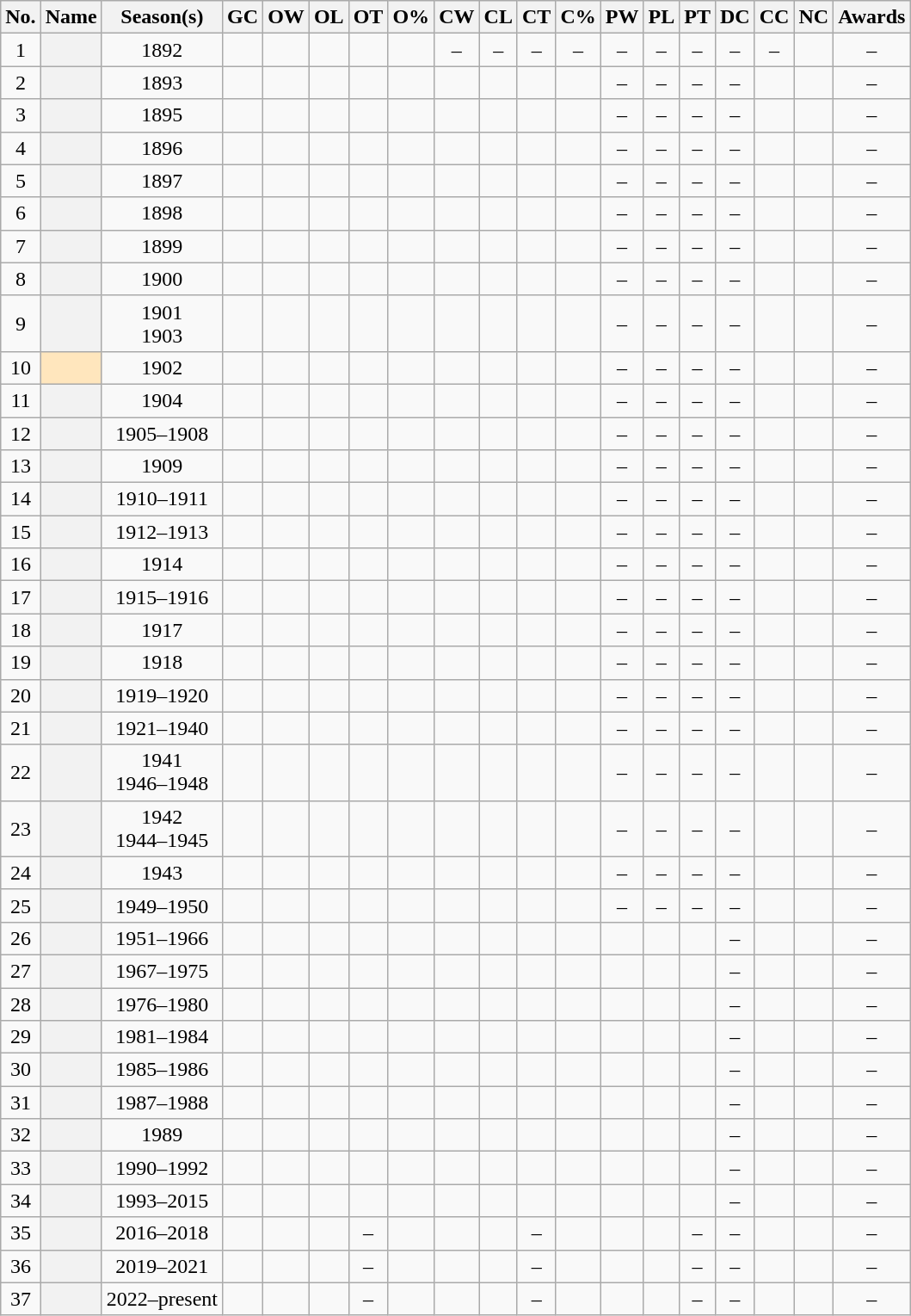<table class="wikitable sortable" style="text-align:center">
<tr>
<th scope="col" class="unsortable">No.</th>
<th scope="col">Name</th>
<th scope="col">Season(s)</th>
<th scope="col">GC</th>
<th scope="col">OW</th>
<th scope="col">OL</th>
<th scope="col">OT</th>
<th scope="col">O%</th>
<th scope="col">CW</th>
<th scope="col">CL</th>
<th scope="col">CT</th>
<th scope="col">C%</th>
<th scope="col">PW</th>
<th scope="col">PL</th>
<th scope="col">PT</th>
<th scope="col">DC</th>
<th scope="col">CC</th>
<th scope="col">NC</th>
<th scope="col" class="unsortable">Awards</th>
</tr>
<tr>
<td>1</td>
<th scope="row"></th>
<td>1892</td>
<td></td>
<td></td>
<td></td>
<td></td>
<td></td>
<td>–</td>
<td>–</td>
<td>–</td>
<td>–</td>
<td>–</td>
<td>–</td>
<td>–</td>
<td>–</td>
<td>–</td>
<td></td>
<td>–</td>
</tr>
<tr>
<td>2</td>
<th scope="row"></th>
<td>1893</td>
<td></td>
<td></td>
<td></td>
<td></td>
<td></td>
<td></td>
<td></td>
<td></td>
<td></td>
<td>–</td>
<td>–</td>
<td>–</td>
<td>–</td>
<td></td>
<td></td>
<td>–</td>
</tr>
<tr>
<td>3</td>
<th scope="row"></th>
<td>1895</td>
<td></td>
<td></td>
<td></td>
<td></td>
<td></td>
<td></td>
<td></td>
<td></td>
<td></td>
<td>–</td>
<td>–</td>
<td>–</td>
<td>–</td>
<td></td>
<td></td>
<td>–</td>
</tr>
<tr>
<td>4</td>
<th scope="row"></th>
<td>1896</td>
<td></td>
<td></td>
<td></td>
<td></td>
<td></td>
<td></td>
<td></td>
<td></td>
<td></td>
<td>–</td>
<td>–</td>
<td>–</td>
<td>–</td>
<td></td>
<td></td>
<td>–</td>
</tr>
<tr>
<td>5</td>
<th scope="row"></th>
<td>1897</td>
<td></td>
<td></td>
<td></td>
<td></td>
<td></td>
<td></td>
<td></td>
<td></td>
<td></td>
<td>–</td>
<td>–</td>
<td>–</td>
<td>–</td>
<td></td>
<td></td>
<td>–</td>
</tr>
<tr>
<td>6</td>
<th scope="row"></th>
<td>1898</td>
<td></td>
<td></td>
<td></td>
<td></td>
<td></td>
<td></td>
<td></td>
<td></td>
<td></td>
<td>–</td>
<td>–</td>
<td>–</td>
<td>–</td>
<td></td>
<td></td>
<td>–</td>
</tr>
<tr>
<td>7</td>
<th scope="row"></th>
<td>1899</td>
<td></td>
<td></td>
<td></td>
<td></td>
<td></td>
<td></td>
<td></td>
<td></td>
<td></td>
<td>–</td>
<td>–</td>
<td>–</td>
<td>–</td>
<td></td>
<td></td>
<td>–</td>
</tr>
<tr>
<td>8</td>
<th scope="row"></th>
<td>1900</td>
<td></td>
<td></td>
<td></td>
<td></td>
<td></td>
<td></td>
<td></td>
<td></td>
<td></td>
<td>–</td>
<td>–</td>
<td>–</td>
<td>–</td>
<td></td>
<td></td>
<td>–</td>
</tr>
<tr>
<td>9</td>
<th scope="row"></th>
<td>1901<br>1903</td>
<td></td>
<td></td>
<td></td>
<td></td>
<td></td>
<td></td>
<td></td>
<td></td>
<td></td>
<td>–</td>
<td>–</td>
<td>–</td>
<td>–</td>
<td></td>
<td></td>
<td>–</td>
</tr>
<tr>
<td>10</td>
<td scope="row" align="center" bgcolor=#FFE6BD><strong></strong><sup></sup></td>
<td>1902</td>
<td></td>
<td></td>
<td></td>
<td></td>
<td></td>
<td></td>
<td></td>
<td></td>
<td></td>
<td>–</td>
<td>–</td>
<td>–</td>
<td>–</td>
<td></td>
<td></td>
<td>–</td>
</tr>
<tr>
<td>11</td>
<th scope="row"></th>
<td>1904</td>
<td></td>
<td></td>
<td></td>
<td></td>
<td></td>
<td></td>
<td></td>
<td></td>
<td></td>
<td>–</td>
<td>–</td>
<td>–</td>
<td>–</td>
<td></td>
<td></td>
<td>–</td>
</tr>
<tr>
<td>12</td>
<th scope="row"></th>
<td>1905–1908</td>
<td></td>
<td></td>
<td></td>
<td></td>
<td></td>
<td></td>
<td></td>
<td></td>
<td></td>
<td>–</td>
<td>–</td>
<td>–</td>
<td>–</td>
<td></td>
<td></td>
<td>–</td>
</tr>
<tr>
<td>13</td>
<th scope="row"></th>
<td>1909</td>
<td></td>
<td></td>
<td></td>
<td></td>
<td></td>
<td></td>
<td></td>
<td></td>
<td></td>
<td>–</td>
<td>–</td>
<td>–</td>
<td>–</td>
<td></td>
<td></td>
<td>–</td>
</tr>
<tr>
<td>14</td>
<th scope="row"></th>
<td>1910–1911</td>
<td></td>
<td></td>
<td></td>
<td></td>
<td></td>
<td></td>
<td></td>
<td></td>
<td></td>
<td>–</td>
<td>–</td>
<td>–</td>
<td>–</td>
<td></td>
<td></td>
<td>–</td>
</tr>
<tr>
<td>15</td>
<th scope="row"></th>
<td>1912–1913</td>
<td></td>
<td></td>
<td></td>
<td></td>
<td></td>
<td></td>
<td></td>
<td></td>
<td></td>
<td>–</td>
<td>–</td>
<td>–</td>
<td>–</td>
<td></td>
<td></td>
<td>–</td>
</tr>
<tr>
<td>16</td>
<th scope="row"></th>
<td>1914</td>
<td></td>
<td></td>
<td></td>
<td></td>
<td></td>
<td></td>
<td></td>
<td></td>
<td></td>
<td>–</td>
<td>–</td>
<td>–</td>
<td>–</td>
<td></td>
<td></td>
<td>–</td>
</tr>
<tr>
<td>17</td>
<th scope="row"></th>
<td>1915–1916</td>
<td></td>
<td></td>
<td></td>
<td></td>
<td></td>
<td></td>
<td></td>
<td></td>
<td></td>
<td>–</td>
<td>–</td>
<td>–</td>
<td>–</td>
<td></td>
<td></td>
<td>–</td>
</tr>
<tr>
<td>18</td>
<th scope="row"></th>
<td>1917</td>
<td></td>
<td></td>
<td></td>
<td></td>
<td></td>
<td></td>
<td></td>
<td></td>
<td></td>
<td>–</td>
<td>–</td>
<td>–</td>
<td>–</td>
<td></td>
<td></td>
<td>–</td>
</tr>
<tr>
<td>19</td>
<th scope="row"></th>
<td>1918</td>
<td></td>
<td></td>
<td></td>
<td></td>
<td></td>
<td></td>
<td></td>
<td></td>
<td></td>
<td>–</td>
<td>–</td>
<td>–</td>
<td>–</td>
<td></td>
<td></td>
<td>–</td>
</tr>
<tr>
<td>20</td>
<th scope="row"></th>
<td>1919–1920</td>
<td></td>
<td></td>
<td></td>
<td></td>
<td></td>
<td></td>
<td></td>
<td></td>
<td></td>
<td>–</td>
<td>–</td>
<td>–</td>
<td>–</td>
<td></td>
<td></td>
<td>–</td>
</tr>
<tr>
<td>21</td>
<th scope="row"><br></th>
<td>1921–1940</td>
<td></td>
<td></td>
<td></td>
<td></td>
<td></td>
<td></td>
<td></td>
<td></td>
<td></td>
<td>–</td>
<td>–</td>
<td>–</td>
<td>–</td>
<td></td>
<td></td>
<td>–</td>
</tr>
<tr>
<td>22</td>
<th scope="row"><br></th>
<td>1941<br>1946–1948</td>
<td></td>
<td></td>
<td></td>
<td></td>
<td></td>
<td></td>
<td></td>
<td></td>
<td></td>
<td>–</td>
<td>–</td>
<td>–</td>
<td>–</td>
<td></td>
<td></td>
<td>–</td>
</tr>
<tr>
<td>23</td>
<th scope="row"><br></th>
<td>1942<br>1944–1945</td>
<td></td>
<td></td>
<td></td>
<td></td>
<td></td>
<td></td>
<td></td>
<td></td>
<td></td>
<td>–</td>
<td>–</td>
<td>–</td>
<td>–</td>
<td></td>
<td></td>
<td>–</td>
</tr>
<tr>
<td>24</td>
<th scope="row"></th>
<td>1943</td>
<td></td>
<td></td>
<td></td>
<td></td>
<td></td>
<td></td>
<td></td>
<td></td>
<td></td>
<td>–</td>
<td>–</td>
<td>–</td>
<td>–</td>
<td></td>
<td></td>
<td>–</td>
</tr>
<tr>
<td>25</td>
<th scope="row"><br></th>
<td>1949–1950</td>
<td></td>
<td></td>
<td></td>
<td></td>
<td></td>
<td></td>
<td></td>
<td></td>
<td></td>
<td>–</td>
<td>–</td>
<td>–</td>
<td>–</td>
<td></td>
<td></td>
<td>–</td>
</tr>
<tr>
<td>26</td>
<th scope="row"><br></th>
<td>1951–1966</td>
<td></td>
<td></td>
<td></td>
<td></td>
<td></td>
<td></td>
<td></td>
<td></td>
<td></td>
<td></td>
<td></td>
<td></td>
<td>–</td>
<td></td>
<td></td>
<td>–</td>
</tr>
<tr>
<td>27</td>
<th scope="row"></th>
<td>1967–1975</td>
<td></td>
<td></td>
<td></td>
<td></td>
<td></td>
<td></td>
<td></td>
<td></td>
<td></td>
<td></td>
<td></td>
<td></td>
<td>–</td>
<td></td>
<td></td>
<td>–</td>
</tr>
<tr>
<td>28</td>
<th scope="row"></th>
<td>1976–1980</td>
<td></td>
<td></td>
<td></td>
<td></td>
<td></td>
<td></td>
<td></td>
<td></td>
<td></td>
<td></td>
<td></td>
<td></td>
<td>–</td>
<td></td>
<td></td>
<td>–</td>
</tr>
<tr>
<td>29</td>
<th scope="row"></th>
<td>1981–1984</td>
<td></td>
<td></td>
<td></td>
<td></td>
<td></td>
<td></td>
<td></td>
<td></td>
<td></td>
<td></td>
<td></td>
<td></td>
<td>–</td>
<td></td>
<td></td>
<td>–</td>
</tr>
<tr>
<td>30</td>
<th scope="row"></th>
<td>1985–1986</td>
<td></td>
<td></td>
<td></td>
<td></td>
<td></td>
<td></td>
<td></td>
<td></td>
<td></td>
<td></td>
<td></td>
<td></td>
<td>–</td>
<td></td>
<td></td>
<td>–</td>
</tr>
<tr>
<td>31</td>
<th scope="row"></th>
<td>1987–1988</td>
<td></td>
<td></td>
<td></td>
<td></td>
<td></td>
<td></td>
<td></td>
<td></td>
<td></td>
<td></td>
<td></td>
<td></td>
<td>–</td>
<td></td>
<td></td>
<td>–</td>
</tr>
<tr>
<td>32</td>
<th scope="row"></th>
<td>1989</td>
<td></td>
<td></td>
<td></td>
<td></td>
<td></td>
<td></td>
<td></td>
<td></td>
<td></td>
<td></td>
<td></td>
<td></td>
<td>–</td>
<td></td>
<td></td>
<td>–</td>
</tr>
<tr>
<td>33</td>
<th scope="row"></th>
<td>1990–1992</td>
<td></td>
<td></td>
<td></td>
<td></td>
<td></td>
<td></td>
<td></td>
<td></td>
<td></td>
<td></td>
<td></td>
<td></td>
<td>–</td>
<td></td>
<td></td>
<td>–</td>
</tr>
<tr>
<td>34</td>
<th scope="row"></th>
<td>1993–2015</td>
<td></td>
<td></td>
<td></td>
<td></td>
<td></td>
<td></td>
<td></td>
<td></td>
<td></td>
<td></td>
<td></td>
<td></td>
<td>–</td>
<td></td>
<td></td>
<td>–</td>
</tr>
<tr>
<td>35</td>
<th scope="row"></th>
<td>2016–2018</td>
<td></td>
<td></td>
<td></td>
<td>–</td>
<td></td>
<td></td>
<td></td>
<td>–</td>
<td></td>
<td></td>
<td></td>
<td>–</td>
<td>–</td>
<td></td>
<td></td>
<td>–</td>
</tr>
<tr>
<td>36</td>
<th scope="row"></th>
<td>2019–2021</td>
<td></td>
<td></td>
<td></td>
<td>–</td>
<td></td>
<td></td>
<td></td>
<td>–</td>
<td></td>
<td></td>
<td></td>
<td>–</td>
<td>–</td>
<td></td>
<td></td>
<td>–</td>
</tr>
<tr>
<td>37</td>
<th scope="row"></th>
<td>2022–present</td>
<td></td>
<td></td>
<td></td>
<td>–</td>
<td></td>
<td></td>
<td></td>
<td>–</td>
<td></td>
<td></td>
<td></td>
<td>–</td>
<td>–</td>
<td></td>
<td></td>
<td>–</td>
</tr>
</table>
